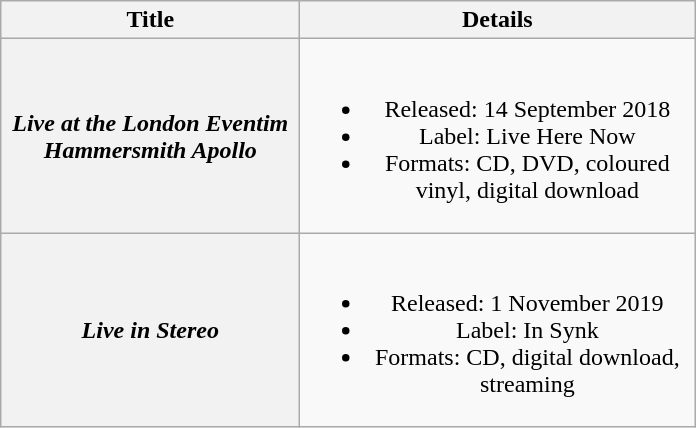<table class="wikitable plainrowheaders" style="text-align:center;">
<tr>
<th scope="col" style="width:12em;">Title</th>
<th scope="col" style="width:16em;">Details</th>
</tr>
<tr>
<th scope="row"><em>Live at the London Eventim<br>Hammersmith Apollo</em></th>
<td><br><ul><li>Released: 14 September 2018</li><li>Label: Live Here Now</li><li>Formats: CD, DVD, coloured vinyl, digital download</li></ul></td>
</tr>
<tr>
<th scope="row"><em>Live in Stereo</em></th>
<td><br><ul><li>Released: 1 November 2019</li><li>Label: In Synk</li><li>Formats: CD, digital download, streaming</li></ul></td>
</tr>
</table>
